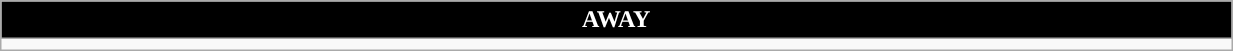<table class="wikitable collapsible collapsed" style="width:65%">
<tr>
<th colspan=6 ! style="color:white; background:black">AWAY</th>
</tr>
<tr>
<td></td>
</tr>
</table>
